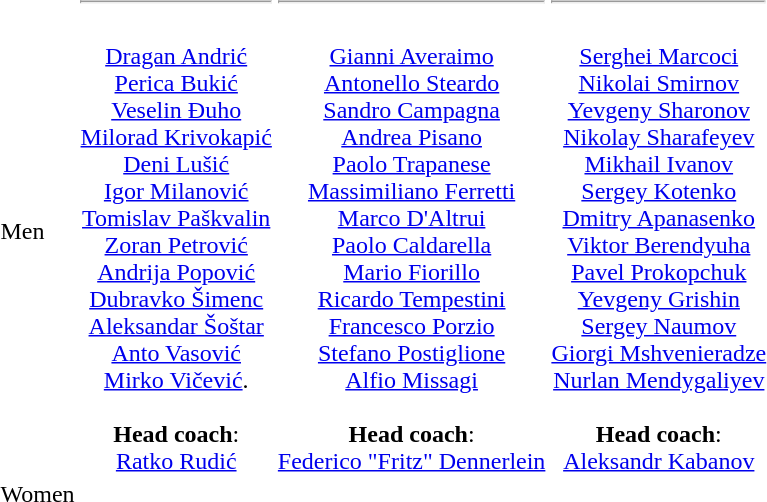<table>
<tr>
<td>Men<br></td>
<td style="text-align:center; vertical-align:top;"><strong></strong> <hr><br><a href='#'>Dragan Andrić</a><br> <a href='#'>Perica Bukić</a><br> <a href='#'>Veselin Đuho</a><br> <a href='#'>Milorad Krivokapić</a><br> <a href='#'>Deni Lušić</a><br> <a href='#'>Igor Milanović</a><br> <a href='#'>Tomislav Paškvalin</a><br> <a href='#'>Zoran Petrović</a><br> <a href='#'>Andrija Popović</a><br> <a href='#'>Dubravko Šimenc</a><br> <a href='#'>Aleksandar Šoštar</a><br> <a href='#'>Anto Vasović</a><br> <a href='#'>Mirko Vičević</a>.<br><br><strong>Head coach</strong>: <br><a href='#'>Ratko Rudić</a></td>
<td style="text-align:center; vertical-align:top;"><strong></strong> <hr><br><a href='#'>Gianni Averaimo</a><br> <a href='#'>Antonello Steardo</a><br> <a href='#'>Sandro Campagna</a><br> <a href='#'>Andrea Pisano</a><br> <a href='#'>Paolo Trapanese</a><br> <a href='#'>Massimiliano Ferretti</a><br> <a href='#'>Marco D'Altrui</a><br> <a href='#'>Paolo Caldarella</a><br> <a href='#'>Mario Fiorillo</a><br> <a href='#'>Ricardo Tempestini</a><br> <a href='#'>Francesco Porzio</a><br> <a href='#'>Stefano Postiglione</a><br> <a href='#'>Alfio Missagi</a><br><br><strong>Head coach</strong>: <br><a href='#'>Federico "Fritz" Dennerlein</a></td>
<td style="text-align:center; vertical-align:top;"><strong></strong> <hr><br><a href='#'>Serghei Marcoci</a><br> <a href='#'>Nikolai Smirnov</a><br> <a href='#'>Yevgeny Sharonov</a><br> <a href='#'>Nikolay Sharafeyev</a><br> <a href='#'>Mikhail Ivanov</a><br> <a href='#'>Sergey Kotenko</a><br> <a href='#'>Dmitry Apanasenko</a><br> <a href='#'>Viktor Berendyuha</a><br> <a href='#'>Pavel Prokopchuk</a><br> <a href='#'>Yevgeny Grishin</a><br> <a href='#'>Sergey Naumov</a><br> <a href='#'>Giorgi Mshvenieradze</a><br> <a href='#'>Nurlan Mendygaliyev</a><br><br><strong>Head coach</strong>: <br><a href='#'>Aleksandr Kabanov</a></td>
</tr>
<tr>
<td>Women<br></td>
<td></td>
<td></td>
<td></td>
</tr>
</table>
